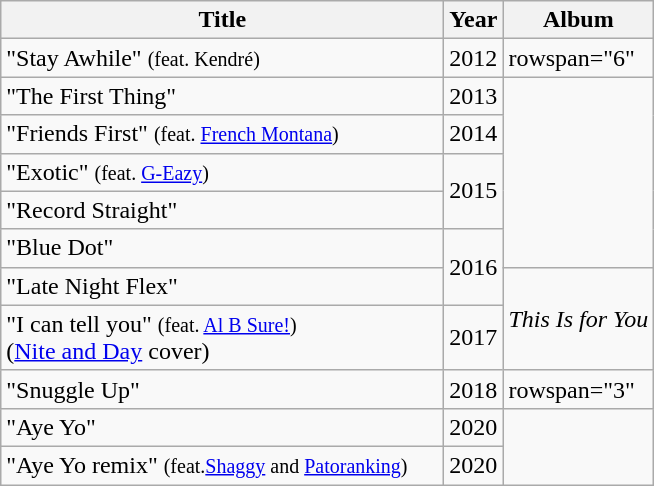<table class="wikitable plainrowheaders" style="text-align:left;">
<tr>
<th scope="col" style="width:18em;">Title</th>
<th scope="col">Year</th>
<th scope="col">Album</th>
</tr>
<tr>
<td>"Stay Awhile" <small>(feat. Kendré)</small></td>
<td>2012</td>
<td>rowspan="6" </td>
</tr>
<tr>
<td>"The First Thing"</td>
<td>2013</td>
</tr>
<tr>
<td>"Friends First" <small>(feat. <a href='#'>French Montana</a>)</small></td>
<td>2014</td>
</tr>
<tr>
<td>"Exotic" <small>(feat. <a href='#'>G-Eazy</a>)</small></td>
<td rowspan="2">2015</td>
</tr>
<tr>
<td>"Record Straight"</td>
</tr>
<tr>
<td>"Blue Dot"</td>
<td rowspan="2">2016</td>
</tr>
<tr>
<td>"Late Night Flex"</td>
<td rowspan="2"><em>This Is for You</em></td>
</tr>
<tr>
<td>"I can tell you" <small>(feat. <a href='#'>Al B Sure!</a>)</small><br>(<a href='#'>Nite and Day</a> cover)</td>
<td>2017</td>
</tr>
<tr>
<td>"Snuggle Up"</td>
<td>2018</td>
<td>rowspan="3" </td>
</tr>
<tr>
<td>"Aye Yo"</td>
<td>2020</td>
</tr>
<tr>
<td>"Aye Yo remix" <small>(feat.<a href='#'>Shaggy</a> and <a href='#'>Patoranking</a>)</small></td>
<td>2020</td>
</tr>
</table>
